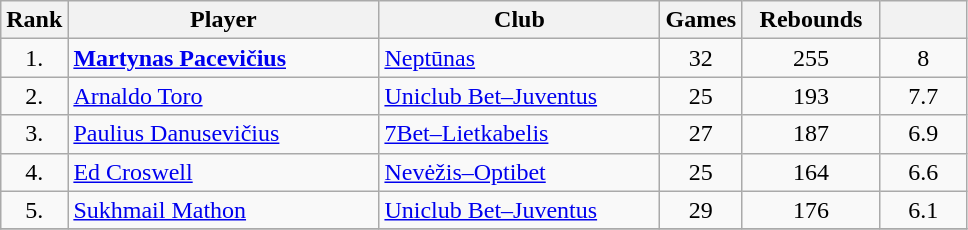<table class="wikitable" style="text-align: center;">
<tr>
<th>Rank</th>
<th width=200>Player</th>
<th width=180>Club</th>
<th>Games</th>
<th width=85>Rebounds</th>
<th width=50></th>
</tr>
<tr>
<td>1.</td>
<td align="left"> <strong><a href='#'>Martynas Pacevičius</a></strong></td>
<td align="left"><a href='#'>Neptūnas</a></td>
<td>32</td>
<td>255</td>
<td>8</td>
</tr>
<tr>
<td>2.</td>
<td align="left"> <a href='#'>Arnaldo Toro</a></td>
<td align="left"><a href='#'>Uniclub Bet–Juventus</a></td>
<td>25</td>
<td>193</td>
<td>7.7</td>
</tr>
<tr>
<td>3.</td>
<td align="left"> <a href='#'>Paulius Danusevičius</a></td>
<td align="left"><a href='#'>7Bet–Lietkabelis</a></td>
<td>27</td>
<td>187</td>
<td>6.9</td>
</tr>
<tr>
<td>4.</td>
<td align="left"> <a href='#'>Ed Croswell</a></td>
<td align="left"><a href='#'>Nevėžis–Optibet</a></td>
<td>25</td>
<td>164</td>
<td>6.6</td>
</tr>
<tr>
<td>5.</td>
<td align="left"> <a href='#'>Sukhmail Mathon</a></td>
<td align="left"><a href='#'>Uniclub Bet–Juventus</a></td>
<td>29</td>
<td>176</td>
<td>6.1</td>
</tr>
<tr>
</tr>
</table>
